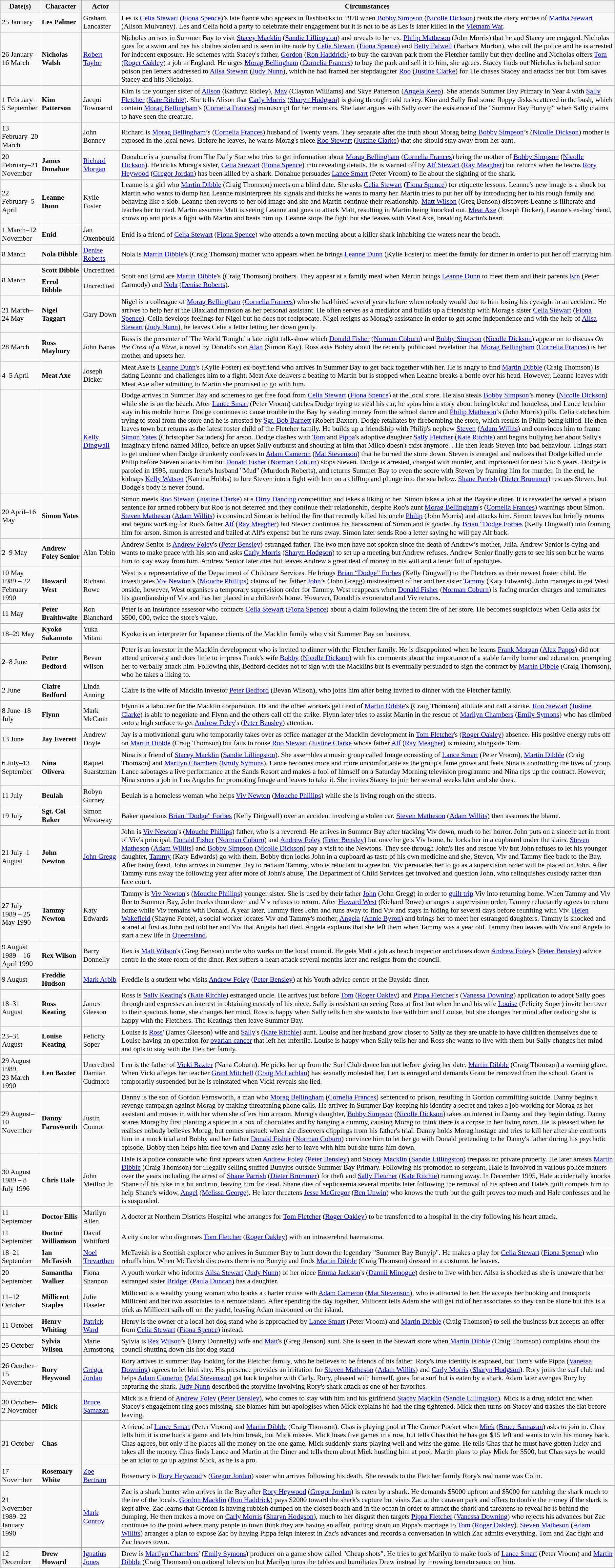<table class="wikitable plainrowheaders" style="font-size:90%">
<tr>
<th scope="col">Date(s)</th>
<th scope="col">Character</th>
<th scope="col">Actor</th>
<th scope="col">Circumstances</th>
</tr>
<tr>
<td>25 January</td>
<td><strong>Les Palmer</strong></td>
<td>Graham Lancaster</td>
<td> Les is <a href='#'>Celia Stewart</a> (<a href='#'>Fiona Spence</a>)’s late fiancé who appears in flashbacks to 1970 when <a href='#'>Bobby Simpson</a> (<a href='#'>Nicolle Dickson</a>) reads the diary  entries of <a href='#'>Martha Stewart</a> (Alison Mulvaney). Les and Celia hold a party to celebrate their engagement but it is not to be as Les is later killed in the <a href='#'>Vietnam War</a>.</td>
</tr>
<tr>
<td>26 January–16 March</td>
<td><strong>Nicholas Walsh</strong></td>
<td><a href='#'>Robert Taylor</a></td>
<td> Nicholas arrives in Summer Bay to visit <a href='#'>Stacey Macklin</a> (<a href='#'>Sandie Lillingston</a>) and reveals to her ex, <a href='#'>Philip Matheson</a> (John Morris) that he and Stacey are engaged. Nicholas goes for a swim and has his clothes stolen and is seen in the nude by <a href='#'>Celia Stewart</a> (<a href='#'>Fiona Spence</a>) and <a href='#'>Betty Falwell</a> (Barbara Morton), who call the police and he is arrested for indecent exposure. He schemes with Stacey's father, <a href='#'>Gordon</a> (<a href='#'>Ron Haddrick</a>) to buy the caravan park from the Fletcher family but they decline and Nicholas offers <a href='#'>Tom</a> (<a href='#'>Roger Oakley</a>) a job in England. He urges <a href='#'>Morag Bellingham</a> (<a href='#'>Cornelia Frances</a>) to buy the park and sell it to him, she agrees. Stacey finds out Nicholas is behind some poison pen letters addressed to <a href='#'>Ailsa Stewart</a> (<a href='#'>Judy Nunn</a>), which he had framed her stepdaughter <a href='#'>Roo</a> (<a href='#'>Justine Clarke</a>) for. He chases Stacey and attacks her but Tom saves Stacey and hits Nicholas.</td>
</tr>
<tr>
<td>1 February–5 September</td>
<td><strong>Kim Patterson</strong></td>
<td>Jacqui Townsend</td>
<td> Kim is the younger sister of <a href='#'>Alison</a> (Kathryn Ridley), <a href='#'>Mav</a> (Clayton Williams) and Skye Patterson (<a href='#'>Angela Keep</a>). She attends Summer Bay Primary in Year 4 with <a href='#'>Sally Fletcher</a> (<a href='#'>Kate Ritchie</a>). She tells Alison that <a href='#'>Carly Morris</a> (<a href='#'>Sharyn Hodgson</a>) is going through cold turkey. Kim and Sally find some floppy disks scattered in the bush, which contain <a href='#'>Morag Bellingham</a>'s (<a href='#'>Cornelia Frances</a>) manuscript for her memoirs. She later argues with Sally over the existence of the "Summer Bay Bunyip" when Sally claims to have seen the creature.</td>
</tr>
<tr>
<td>13 February–20 March</td>
<td></td>
<td>John Bonney</td>
<td>  Richard is <a href='#'>Morag Bellingham</a>’s (<a href='#'>Cornelia Frances</a>) husband of Twenty years. They separate after the truth about Morag being <a href='#'>Bobby Simpson</a>’s (<a href='#'>Nicolle Dickson</a>) mother is exposed in the local news. Before he leaves, he warns Morag's niece <a href='#'>Roo Stewart</a> (<a href='#'>Justine Clarke</a>) that she should stay away from her aunt.</td>
</tr>
<tr>
<td>20 February–21 November</td>
<td><strong>James Donahue</strong></td>
<td><a href='#'>Richard Morgan</a></td>
<td> Donahue is a journalist from The Daily Star who tries to get information about <a href='#'>Morag Bellingham</a> (<a href='#'>Cornelia Frances</a>) being the mother of <a href='#'>Bobby Simpson</a> (<a href='#'>Nicolle Dickson</a>). He tricks Morag's sister, <a href='#'>Celia Stewart</a> (<a href='#'>Fiona Spence</a>) into revealing details. He is warned off by <a href='#'>Alf Stewart</a> (<a href='#'>Ray Meagher</a>) but returns when he learns <a href='#'>Rory Heywood</a> (<a href='#'>Gregor Jordan</a>) has been killed by a shark. Donahue persuades <a href='#'>Lance Smart</a> (Peter Vroom) to lie about the sighting of the shark.</td>
</tr>
<tr>
<td>22 February–5 April</td>
<td><strong>Leanne Dunn</strong></td>
<td>Kylie Foster</td>
<td> Leanne is a girl who <a href='#'>Martin Dibble</a> (Craig Thomson) meets on a blind date. She asks <a href='#'>Celia Stewart</a> (<a href='#'>Fiona Spence</a>) for etiquette lessons. Leanne's new image is a shock for Martin who wants to dump her. Leanne misinterprets his signals and thinks he wants to marry her. Martin tries to put her off by introducing her to his rough family and behaving like a slob. Leanne then reverts to her old image and she and Martin continue their relationship. <a href='#'>Matt Wilson</a> (Greg Benson) discovers Leanne is illiterate and teaches her to read. Martin  assumes Matt is seeing Leanne and goes to attack Matt, resulting in Martin being knocked out. <a href='#'>Meat Axe</a> (Joseph Dicker), Leanne's ex-boyfriend, shows up and picks a fight with Martin and beats him up. Leanne stops the fight but she leaves with Meat Axe, breaking Martin's heart.</td>
</tr>
<tr>
<td>1 March–12 November</td>
<td><strong>Enid</strong></td>
<td>Jan Oxenbould</td>
<td> Enid is a friend of <a href='#'>Celia Stewart</a> (<a href='#'>Fiona Spence</a>) who attends a town meeting about a killer shark inhabiting the waters near the beach.</td>
</tr>
<tr>
<td>8 March</td>
<td><strong>Nola Dibble</strong></td>
<td><a href='#'>Denise Roberts</a></td>
<td> Nola is <a href='#'>Martin Dibble</a>'s (Craig Thomson) mother who appears when he brings <a href='#'>Leanne Dunn</a> (Kylie Foster) to meet the family for dinner in order to put her off marrying him.</td>
</tr>
<tr>
<td rowspan="2">8 March</td>
<td><strong>Scott Dibble</strong></td>
<td>Uncredited</td>
<td rowspan="2"> Scott and Errol are <a href='#'>Martin Dibble</a>'s (Craig Thomson) brothers. They appear at a family meal when Martin brings <a href='#'>Leanne Dunn</a> to meet them and their parents <a href='#'>Ern</a> (Peter Carmody) and <a href='#'>Nola</a> (<a href='#'>Denise Roberts</a>).</td>
</tr>
<tr>
<td><strong>Errol Dibble</strong></td>
<td>Uncredited</td>
</tr>
<tr>
<td>21 March–24 May</td>
<td><strong>Nigel Taggart</strong></td>
<td>Gary Down</td>
<td>Nigel is a colleague of <a href='#'>Morag Bellingham</a> (<a href='#'>Cornelia Frances</a>) who she had hired several years before when nobody would due to him losing his eyesight in an accident. He arrives to help her at the Blaxland mansion as her personal assistant. He often serves as a mediator and builds up a friendship with Morag's sister <a href='#'>Celia Stewart</a> (<a href='#'>Fiona Spence</a>). Celia develops feelings for Nigel but he does not reciprocate. Nigel resigns as Morag's assistance in order to get some independence and with the help of <a href='#'>Ailsa Stewart</a> (<a href='#'>Judy Nunn</a>), he leaves Celia a letter letting her down gently.</td>
</tr>
<tr>
<td>28 March</td>
<td><strong>Ross Maybury</strong></td>
<td>John Banas</td>
<td> Ross is the presenter of 'The World Tonight' a late night talk-show which <a href='#'>Donald Fisher</a> (<a href='#'>Norman Coburn</a>) and <a href='#'>Bobby Simpson</a> (<a href='#'>Nicolle Dickson</a>) appear on to discuss <em>On the Crest of a Wave</em>, a novel by Donald's son <a href='#'>Alan</a> (Simon Kay). Ross asks Bobby about the recently publicised revelation that <a href='#'>Morag Bellingham</a> (<a href='#'>Cornelia Frances</a>) is her mother and upsets her.</td>
</tr>
<tr>
<td>4–5 April</td>
<td><strong>Meat Axe</strong></td>
<td>Joseph Dicker</td>
<td>Meat Axe is <a href='#'>Leanne Dunn</a>'s (Kylie Foster) ex-boyfriend who arrives in Summer Bay to get back together with her. He is angry to find <a href='#'>Martin Dibble</a> (Craig Thomson) is dating Leanne and challenges him to a fight. Meat Axe delivers a beating to Martin but is stopped when Leanne breaks a bottle over his head. However, Leanne leaves with Meat Axe after admitting to Martin she promised to go with him.</td>
</tr>
<tr>
<td></td>
<td></td>
<td><a href='#'>Kelly Dingwall</a></td>
<td> Dodge arrives in Summer Bay and schemes to get free food from <a href='#'>Celia Stewart</a> (<a href='#'>Fiona Spence</a>) at the local store. He also steals <a href='#'>Bobby Simpson</a>’s money (<a href='#'>Nicolle Dickson</a>) while she is on the beach. After <a href='#'>Lance Smart</a> (Peter Vroom) catches Dodge trying to steal his car, he spins him a story about being broke and homeless, and Lance lets him stay in his mobile home. Dodge continues to cause trouble in the Bay by stealing money from the school dance and <a href='#'>Philip Matheson</a>’s (John Morris) pills. Celia catches him trying to steal from the store and he is arrested by <a href='#'>Sgt. Bob Barnett</a> (Robert Baxter). Dodge retaliates by firebombing the store, which results in Philip being killed. He then leaves town but returns as the latest foster child of the Fletcher family. He builds up a friendship with Philip's nephew <a href='#'>Steven</a> (<a href='#'>Adam Willits</a>) and convinces him to frame <a href='#'>Simon Yates</a> (Christopher Saunders) for arson. Dodge clashes with <a href='#'>Tom</a> and <a href='#'>Pippa</a>'s adoptive daughter <a href='#'>Sally Fletcher</a> (<a href='#'>Kate Ritchie</a>) and begins bullying her about Sally's imaginary friend named Milco, before an upset Sally outburst and shouting at him that Milco doesn't exist anymore. . He then leads Steven into bad behaviour. Things start to get undone when Dodge drunkenly confesses to <a href='#'>Adam Cameron</a> (<a href='#'>Mat Stevenson</a>) that he burned the store down. Steven is enraged and realizes that Dodge killed uncle Philip before Steven attacks him but <a href='#'>Donald Fisher</a> (<a href='#'>Norman Coburn</a>) stops Steven. Dodge is arrested, charged with murder, and imprisoned for next 5 to 6 years. Dodge is paroled in 1995, murders Irene's husband "Mud" (Murdoch Roberts), and returns Summer Bay to even the score with Steven by framing him for murder. In the end, he kidnaps <a href='#'>Kelly Watson</a> (Katrina Hobbs) to lure Steven into a fight with him on a clifftop and plunge into the sea below. <a href='#'>Shane Parrish</a> (<a href='#'>Dieter Brummer</a>) rescues Steven, but Dodge's body is never found.</td>
</tr>
<tr>
<td>20 April–16 May</td>
<td><strong>Simon Yates</strong></td>
<td></td>
<td> Simon meets <a href='#'>Roo Stewart</a> (<a href='#'>Justine Clarke</a>) at a <a href='#'>Dirty Dancing</a> competition and takes a liking to her. Simon takes a job at the Bayside diner. It is revealed he served a prison sentence for armed robbery but Roo is not deterred and they continue their relationship, despite Roo's aunt <a href='#'>Morag Bellingham</a>'s (<a href='#'>Cornelia Frances</a>) warnings about Simon. <a href='#'>Steven Matheson</a> (<a href='#'>Adam Willits</a>) is convinced Simon is behind the fire that recently killed his uncle <a href='#'>Philip</a> (John Morris) and attacks him. Simon leaves but briefly returns and begins working for Roo's father <a href='#'>Alf</a> (<a href='#'>Ray Meagher</a>) but Steven continues his harassment of Simon and is goaded by <a href='#'>Brian "Dodge Forbes</a> (Kelly Dingwall) into framing him for arson. Simon is arrested and bailed at Alf's expense but he runs away. Simon later sends Roo a letter saying he will pay Alf back.</td>
</tr>
<tr>
<td>2–9 May</td>
<td><strong>Andrew Foley Senior</strong></td>
<td>Alan Tobin</td>
<td> Andrew Senior is <a href='#'>Andrew Foley</a>'s (<a href='#'>Peter Bensley</a>) estranged father. The two men have not spoken since the death of Andrew’s mother, Julia.  Andrew Senior is dying and wants to make peace with his son and asks <a href='#'>Carly Morris</a> (<a href='#'>Sharyn Hodgson</a>) to set up a meeting but Andrew refuses. Andrew Senior finally gets to see his son but he warns him to stay away from him. Andrew Senior later dies but leaves Andrew a great deal of money in his will and a letter full of apologies.</td>
</tr>
<tr>
<td>10 May 1989 – 22 February 1990</td>
<td><strong>Howard West</strong></td>
<td>Richard Rowe</td>
<td> West is a representative of the Department of Childcare Services. He brings <a href='#'>Brian “Dodge” Forbes</a> (Kelly Dingwall) to the Fletchers as their newest foster child. He investigates <a href='#'>Viv Newton</a>’s (<a href='#'>Mouche Phillips</a>) claims of her father <a href='#'>John</a>’s (John Gregg) mistreatment of her and her sister <a href='#'>Tammy</a> (Katy Edwards). John manages to get West onside, however, West organises a temporary supervision order for Tammy.  West reappears when <a href='#'>Donald Fisher</a> (<a href='#'>Norman Coburn</a>) is facing murder charges and terminates his guardianship of Viv and has her placed in a children's home. However, Donald is exonerated and Viv returns.</td>
</tr>
<tr>
<td>11 May</td>
<td><strong>Peter Braithwaite</strong></td>
<td>Ron Blanchard</td>
<td> Peter is an insurance assessor who contacts <a href='#'>Celia Stewart</a> (<a href='#'>Fiona Spence</a>) about a claim following the recent fire of her store. He becomes suspicious when Celia asks for $500, 000, twice the store's value.</td>
</tr>
<tr>
<td>18–29 May</td>
<td><strong>Kyoko Sakamoto</strong></td>
<td>Yuka Mitani</td>
<td> Kyoko is an interpreter for Japanese clients of the Macklin family who visit Summer Bay on business.</td>
</tr>
<tr>
<td>2–8 June</td>
<td><strong>Peter Bedford</strong></td>
<td>Bevan Wilson</td>
<td> Peter is an investor in the Macklin development who is invited to dinner with the Fletcher family. He is disappointed when he learns <a href='#'>Frank Morgan</a> (<a href='#'>Alex Papps</a>) did not attend university and does little to impress Frank's wife <a href='#'>Bobby</a> (<a href='#'>Nicolle Dickson</a>) with his comments about the importance of a stable family home and education, prompting her to verbally attack him. Following this, Bedford decides not to sign with the Macklins but is eventually persuaded to sign the contract by <a href='#'>Martin Dibble</a> (Craig Thomson), who he takes a liking to.</td>
</tr>
<tr>
<td>2 June</td>
<td><strong>Claire Bedford</strong></td>
<td>Linda Anning</td>
<td> Claire is the wife of Macklin investor <a href='#'>Peter Bedford</a> (Bevan Wilson), who joins him after being invited to dinner with the Fletcher family.</td>
</tr>
<tr>
<td>8 June–18 July</td>
<td><strong>Flynn</strong></td>
<td>Mark McCann</td>
<td> Flynn is a labourer for the Macklin corporation. He and the other workers get tired of <a href='#'>Martin Dibble</a>'s (Craig Thomson) attitude and call a strike. <a href='#'>Roo Stewart</a> (<a href='#'>Justine Clarke</a>) is able to negotiate and Flynn and the others call off the strike. Flynn later tries to assist Martin in the rescue of <a href='#'>Marilyn Chambers</a> (<a href='#'>Emily Symons</a>) who has climbed onto a high surface to get <a href='#'>Andrew Foley</a>'s (<a href='#'>Peter Bensley</a>) attention.</td>
</tr>
<tr>
<td>13 June</td>
<td><strong>Jay Everett</strong></td>
<td>Andrew Doyle</td>
<td> Jay is a motivational guru who temporarily takes over as office manager at the Macklin development in <a href='#'>Tom Fletcher</a>'s (<a href='#'>Roger Oakley</a>) absence. His positive energy rubs off on <a href='#'>Martin Dibble</a> (Craig Thomson) but fails to rouse <a href='#'>Roo Stewart</a> (<a href='#'>Justine Clarke</a> whose father <a href='#'>Alf</a> (<a href='#'>Ray Meagher</a>) is missing alongside Tom.</td>
</tr>
<tr>
<td>6 July–13 September</td>
<td><strong>Nina Olivera</strong></td>
<td>Raquel Suarstzman</td>
<td> Nina  is a friend of <a href='#'>Stacey Macklin</a> (<a href='#'>Sandie Lillingston</a>). She assembles a music group called Image consisting of <a href='#'>Lance Smart</a> (Peter Vroom), <a href='#'>Martin Dibble</a> (Craig Thomson) and <a href='#'>Marilyn Chambers</a> (<a href='#'>Emily Symons</a>). Lance becomes more and more uncomfortable as the group's fame grows and feels Nina is controlling the lives of group. Lance sabotages a live performance at the Sands Resort and makes a fool of himself on a Saturday Morning television programme and Nina rips up the contract. However, Nina scores a job in Los Angeles for promoting Image and leaves to take it. She invites Stacey to join her several weeks later and she does.</td>
</tr>
<tr>
<td>11 July</td>
<td><strong>Beulah</strong></td>
<td>Robyn Gurney</td>
<td> Beulah is a homeless woman who helps <a href='#'>Viv Newton</a> (<a href='#'>Mouche Phillips</a>) while she is living rough on the streets.</td>
</tr>
<tr>
<td>19 July</td>
<td><strong>Sgt. Col Baker</strong></td>
<td>Simon Westaway</td>
<td>Baker questions <a href='#'>Brian "Dodge" Forbes</a> (Kelly Dingwall) over an accident involving a stolen car. <a href='#'>Steven Matheson</a> (<a href='#'>Adam Willits</a>) then assumes the blame.</td>
</tr>
<tr>
<td>21 July–1 August</td>
<td><strong>John Newton</strong></td>
<td><a href='#'>John Gregg</a></td>
<td>John is <a href='#'>Viv Newton</a>'s (<a href='#'>Mouche Phillips</a>) father, who is a reverend. He arrives in Summer Bay after tracking Viv down, much to her horror. John puts on a sincere act in front of Viv's principal, <a href='#'>Donald Fisher</a> (<a href='#'>Norman Coburn</a>) and <a href='#'>Andrew Foley</a> (<a href='#'>Peter Bensley</a>) but once he gets Viv home, he locks her in a cupboard under the stairs. <a href='#'>Steven Matheson</a> (<a href='#'>Adam Willits</a>) and <a href='#'>Bobby Simpson</a> (<a href='#'>Nicolle Dickson</a>) pay a visit to the Newtons. They see through John's lies and rescue Viv but John refuses to let his younger daughter, <a href='#'>Tammy</a> (Katy Edwards) go with them. Bobby then locks John in a cupboard as taste of his own medicine and she, Steven, Viv and Tammy flee back to the Bay. After being freed, John arrives in Summer Bay to reclaim Tammy, who is reluctant to agree but Viv persuades her to go as a supervision order will be placed on John. After Tammy runs away the following year after more of John's abuse, The Department of Child Services get involved and question John, who relinquishes custody rather than face court.</td>
</tr>
<tr>
<td>27 July 1989 – 25 May 1990</td>
<td><strong>Tammy Newton</strong></td>
<td>Katy Edwards</td>
<td>Tammy is <a href='#'>Viv Newton</a>'s (<a href='#'>Mouche Phillips</a>) younger sister. She is used by their father <a href='#'>John</a> (John Gregg) in order to <a href='#'>guilt trip</a> Viv into returning home. When Tammy and Viv flee to Summer Bay, John tracks them down and Viv refuses to return. After <a href='#'>Howard West</a> (Richard Rowe) arranges a supervision order, Tammy reluctantly agrees to return home while Viv remains with Donald. A year later, Tammy flees John and runs away to find Viv and stays in hiding for several days before reuniting with Viv. <a href='#'>Helen Wakefield</a> (Shayne Foote), a social worker locates Viv and Tammy's mother, <a href='#'>Angela</a> (<a href='#'>Annie Byron</a>) and brings her to meet her estranged daughters. Tammy is shocked and scared at first as John had told her and Viv that Angela had died. Angela explains that she left them when Tammy was a year old. Tammy then leaves with Viv and Angela to start a new life in <a href='#'>Queensland</a>.</td>
</tr>
<tr>
<td>9 August 1989 – 16 April 1990</td>
<td><strong>Rex Wilson</strong></td>
<td>Barry Donnelly</td>
<td>Rex is <a href='#'>Matt Wilson</a>'s (Greg Benson) uncle who works on the local council. He gets Matt a job as beach inspector and closes down <a href='#'>Andrew Foley</a>'s (<a href='#'>Peter Bensley</a>) advice centre in the store room of the diner. Rex suffers a heart attack several months later and resigns from the council.</td>
</tr>
<tr>
<td>9 August</td>
<td><strong>Freddie Hudson</strong></td>
<td><a href='#'>Mark Arbib</a></td>
<td>Freddie is a student who visits <a href='#'>Andrew Foley</a> (<a href='#'>Peter Bensley</a>) at his Youth advice centre at the Bayside diner.</td>
</tr>
<tr>
<td>18–31 August</td>
<td><strong>Ross Keating</strong></td>
<td>James Gleeson</td>
<td>Ross is <a href='#'>Sally Keating</a>'s (<a href='#'>Kate Ritchie</a>) estranged uncle. He arrives just before <a href='#'>Tom</a> (<a href='#'>Roger Oakley</a>) and <a href='#'>Pippa Fletcher</a>'s (<a href='#'>Vanessa Downing</a>) application to adopt Sally goes through and expresses an interest in obtaining custody of his niece. Sally is resistant on seeing Ross at first but when he and his wife <a href='#'>Louise</a> (Felicity Soper) invite her over to their spacious home, she changes her mind. Ross is happy when Sally tells him she wants to live with him and Louise, but she changes her mind after realising she is happy with the Fletchers. The Keatings then leave Summer Bay.</td>
</tr>
<tr>
<td>23–31 August</td>
<td><strong>Louise Keating</strong></td>
<td>Felicity Soper</td>
<td>Louise is <a href='#'>Ross</a>' (James Gleeson) wife and <a href='#'>Sally</a>'s (<a href='#'>Kate Ritchie</a>) aunt. Louise and her husband grow closer to Sally as they are unable to have children themselves due to Louise having an operation for <a href='#'>ovarian cancer</a> that left her infertile. Louise is happy when Sally tells her and Ross she wants to live with them but Sally changes her mind and opts to stay with the Fletcher family.</td>
</tr>
<tr>
<td>29 August 1989,<br> 23 March 1990</td>
<td><strong>Len Baxter</strong></td>
<td>Uncredited<br>Damian Cudmore</td>
<td>Len is the father of <a href='#'>Vicki Baxter</a> (Nana Coburn). He picks her up from the Surf Club dance but not before giving her date, <a href='#'>Martin Dibble</a> (Craig Thomson) a warning glare. When Vicki alleges her teacher <a href='#'>Grant Mitchell</a> (<a href='#'>Craig McLachlan</a>) has sexually molested her, Len is enraged and demands Grant be removed from the school. Grant is temporarily suspended but he is reinstated when Vicki reveals she lied.</td>
</tr>
<tr>
<td>29 August–10 November</td>
<td><strong>Danny Farnsworth</strong></td>
<td>Justin Connor</td>
<td>Danny is the son of Gordon Farnsworth, a man who <a href='#'>Morag Bellingham</a> (<a href='#'>Cornelia Frances</a>) sentenced to prison, resulting in Gordon committing suicide. Danny begins a revenge campaign against Morag by making threatening phone calls. He arrives in Summer Bay keeping his identity a secret and takes a job working for Morag as her assistant and moves in with her when she offers him a room. Morag's daughter, <a href='#'>Bobby Simpson</a> (<a href='#'>Nicolle Dickson</a>) takes an interest in Danny and they begin dating. Danny scares Morag by first planting a spider in a box of chocolates and by hanging a dummy, causing Morag to think there is a corpse in her living room. He is pleased when he realises nobody believes Morag, but comes unstuck when she discovers clippings from his father's trial. Danny holds Morag hostage and tries to kill her after she confronts him in a mock trial and Bobby and her father <a href='#'>Donald Fisher</a> (<a href='#'>Norman Coburn</a>) convince him to let her go with Donald pretending to be Danny's father during his psychotic episode. Bobby then helps him flee town and Danny asks her to leave with him but she turns him down.</td>
</tr>
<tr>
<td>30 August 1989 – 8 July 1996</td>
<td><strong>Chris Hale</strong></td>
<td>John Meillon Jr.</td>
<td> Hale is a police constable who first appears when <a href='#'>Andrew Foley</a> (<a href='#'>Peter Bensley</a>) and <a href='#'>Stacey Macklin</a> (<a href='#'>Sandie Lillingston</a>) trespass on private property. He later arrests <a href='#'>Martin Dibble</a> (Craig Thomson) for illegally selling stuffed Bunyips outside Summer Bay Primary. Following his promotion to sergeant, Hale is involved in various police matters over the years including the arrest of <a href='#'>Shane Parrish</a> (<a href='#'>Dieter Brummer</a>) for theft and <a href='#'>Sally Fletcher</a> (<a href='#'>Kate Ritchie</a>) running away. In December 1995, Hale accidentally knocks Shane off his bike in a hit and run, leaving him for dead. Shane dies of septicaemia several months later following the removal of his spleen and Hale's guilt compels him to help Shane's widow, <a href='#'>Angel</a> (<a href='#'>Melissa George</a>). He later threatens <a href='#'>Jesse McGregor</a> (<a href='#'>Ben Unwin</a>) who knows the truth but the guilt proves too much and Hale confesses and he is suspended.</td>
</tr>
<tr>
<td>11 September</td>
<td><strong>Doctor Ellis</strong></td>
<td>Marilyn Allen</td>
<td>A doctor at Northern Districts Hospital who arranges for <a href='#'>Tom Fletcher</a> (<a href='#'>Roger Oakley</a>) to be transferred to a hospital in the city following his heart attack.</td>
</tr>
<tr>
<td>11 September</td>
<td><strong>Doctor Williamson</strong></td>
<td>David Whitford</td>
<td>A city doctor who diagnoses  <a href='#'>Tom Fletcher</a> (<a href='#'>Roger Oakley</a>) with an intracerebral haematoma.</td>
</tr>
<tr>
<td>18–21  September</td>
<td><strong>Ian McTavish</strong></td>
<td><a href='#'>Noel Trevarthen</a></td>
<td>McTavish is a Scottish explorer who arrives in Summer Bay to hunt down the legendary "Summer Bay Bunyip". He makes a play for <a href='#'>Celia Stewart</a> (<a href='#'>Fiona Spence</a>) who rebuffs him. When McTavish discovers there is no Bunyip and finds <a href='#'>Martin Dibble</a> (Craig Thomson) dressed in a costume, he leaves.</td>
</tr>
<tr>
<td>20 September</td>
<td><strong>Samantha Walker</strong></td>
<td>Fiona Shannon</td>
<td>A  youth worker who informs <a href='#'>Ailsa Stewart</a> (<a href='#'>Judy Nunn</a>) of her niece <a href='#'>Emma Jackson</a>'s (<a href='#'>Dannii Minogue</a>) desire to live with her. Ailsa is shocked as she is unaware that her estranged sister <a href='#'>Bridget</a> (<a href='#'>Paula Duncan</a>) has a daughter.</td>
</tr>
<tr>
<td>11–12 October</td>
<td><strong>Millicent Staples</strong></td>
<td>Julie Haseler</td>
<td>Millicent is a wealthy young woman who books a charter cruise with <a href='#'>Adam Cameron</a> (<a href='#'>Mat Stevenson</a>), who is attracted to her. He accepts her booking and transports Millicent and her two associates to a remote island. After spending the day together, Millicent tells Adam she will get rid of her associates so they can be alone but this is a trick as Millicent sails off on the yacht, leaving Adam marooned on the island.</td>
</tr>
<tr>
<td>11 October</td>
<td><strong>Henry Whiting</strong></td>
<td><a href='#'>Patrick Ward</a></td>
<td> Henry is the owner of a local hot dog stand who is approached by  <a href='#'>Lance Smart</a> (Peter Vroom) and <a href='#'>Martin Dibble</a> (Craig Thomson) to sell the business but accepts an offer from <a href='#'>Celia Stewart</a> (<a href='#'>Fiona Spence</a>) instead.</td>
</tr>
<tr>
<td>25 October</td>
<td><strong>Sylvia Wilson</strong></td>
<td>Marie Armstrong</td>
<td> Sylvia is <a href='#'>Rex Wilson</a>’s (Barry Donnelly) wife and <a href='#'>Matt</a>'s (Greg Benson) aunt. She is seen in the Stewart store when <a href='#'>Martin Dibble</a> (Craig Thomson) complains about the council shutting down his hot dog stand</td>
</tr>
<tr>
<td>26 October–15 November</td>
<td><strong>Rory Heywood </strong></td>
<td><a href='#'>Gregor Jordan</a></td>
<td>Rory arrives in summer Bay looking for the Fletcher family, who he believes to be friends of his father. Rory's true identity is exposed, but Tom's wife Pippa (<a href='#'>Vanessa Downing</a>) agrees to let him stay. His presence provides an irritation for <a href='#'>Steven Matheson</a> (<a href='#'>Adam Willits</a>) and <a href='#'>Carly Morris</a> (<a href='#'>Sharyn Hodgson</a>). Rory joins the surf club and helps  <a href='#'>Adam Cameron</a> (<a href='#'>Mat Stevenson</a>) get back together with Carly. Rory, pleased with himself, goes for a surf but is eaten by a shark. Adam later avenges Rory by capturing the shark. <a href='#'>Judy Nunn</a> described the storyline involving Rory's shark attack as one of her favorites.</td>
</tr>
<tr>
<td>30 October–2 November</td>
<td><strong>Mick</strong></td>
<td><a href='#'>Bruce Samazan</a></td>
<td>Mick is a friend of <a href='#'>Andrew Foley</a> (<a href='#'>Peter Bensley</a>), who comes to stay with him and his girlfriend <a href='#'>Stacey Macklin</a> (<a href='#'>Sandie Lillingston</a>). Mick is a drug addict and when Stacey's engagement ring goes missing, she blames him but apologises when Mick explains he had the ring tightened. Mick then turns on Stacey and trashes the flat before leaving.</td>
</tr>
<tr>
<td>31 October</td>
<td><strong>Chas</strong></td>
<td></td>
<td>A friend of <a href='#'>Lance Smart</a> (Peter Vroom) and <a href='#'>Martin Dibble</a> (Craig Thomson). Chas is playing pool at The Corner Pocket when <a href='#'>Mick</a> (<a href='#'>Bruce Samazan</a>) asks to join in. Chas tells him it is one buck a game and lets him break, but Mick misses. Mick loses five games in a row, but tells Chas that he has got $15 left and wants to win his money back. Chas agrees, but only if he places all the money on the one game. Mick suddenly starts playing well and wins the game. He tells Chas that he must have gotten lucky and takes all the money. Chas finds Lance and Martin at the Diner and tells them about Mick hustling him at pool. Martin plans to play Mick for $500, but Chas says he would be an idiot to go up against Mick, as he is a pro.</td>
</tr>
<tr>
<td>17 November</td>
<td><strong>Rosemary White </strong></td>
<td><a href='#'>Zoe Bertram</a></td>
<td> Rosemary is <a href='#'>Rory Heywood</a>’s (<a href='#'>Gregor Jordan</a>) sister who arrives following his death. She reveals to the Fletcher family Rory's real name was Colin.</td>
</tr>
<tr>
<td>21 November 1989–22 January 1990</td>
<td><strong></strong></td>
<td><a href='#'>Mark Conroy</a></td>
<td> Zac is a shark hunter who arrives in the Bay after <a href='#'>Rory Heywood</a> (<a href='#'>Gregor Jordan</a>) is eaten by a shark. He demands $5000 upfront and $5000 for catching the shark much to the ire of the locals. <a href='#'>Gordon Macklin</a> (<a href='#'>Ron Haddrick</a>) pays $2000 toward the shark's capture but visits Zac at the caravan park and offers to double the money if the shark is kept alive. Zac learns that Gordon is having rubbish dumped on the closed beach and in the ocean in order to attract the shark and threatens to reveal he is behind the dumping. He then makes a move on <a href='#'>Carly Morris</a> (<a href='#'>Sharyn Hodgson</a>), much to her disgust then targets <a href='#'>Pippa Fletcher</a> (<a href='#'>Vanessa Downing</a>) who rejects his advances but Zac continues to the point where many people in town think they are having an affair, putting strain on Pippa's marriage to <a href='#'>Tom</a> (<a href='#'>Roger Oakley</a>). <a href='#'>Steven Matheson</a> (<a href='#'>Adam Willits</a>) arranges a plan to expose Zac by having Pippa feign interest in Zac's advances and records a conversation in which Zac admits everything. Tom and Zac fight and Zac leaves town.</td>
</tr>
<tr>
<td>12 December</td>
<td><strong>Drew Howard</strong></td>
<td><a href='#'>Ignatius Jones</a></td>
<td> Drew is <a href='#'>Marilyn Chambers</a>' (<a href='#'>Emily Symons</a>) producer on a game show called "Cheap shots". He tries to get Marilyn to make fools of <a href='#'>Lance Smart</a> (Peter Vroom) and <a href='#'>Martin Dibble</a> (Craig Thomson) on national television but Marilyn turns the tables and humiliates Drew instead by throwing tomato sauce on him.</td>
</tr>
</table>
